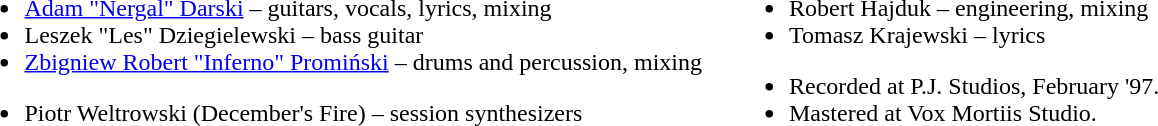<table>
<tr>
<td valign="top"><br><ul><li><a href='#'>Adam "Nergal" Darski</a> – guitars, vocals, lyrics, mixing</li><li>Leszek "Les" Dziegielewski – bass guitar</li><li><a href='#'>Zbigniew Robert "Inferno" Promiński</a> – drums and percussion, mixing</li></ul><ul><li>Piotr Weltrowski (December's Fire) – session synthesizers</li></ul></td>
<td width="10"></td>
<td valign="top"><br><ul><li>Robert Hajduk – engineering, mixing</li><li>Tomasz Krajewski – lyrics</li></ul><ul><li>Recorded at P.J. Studios, February '97.</li><li>Mastered at Vox Mortiis Studio.</li></ul></td>
</tr>
</table>
